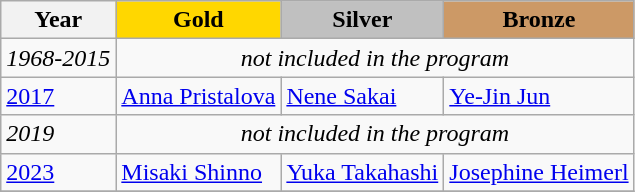<table class="wikitable">
<tr>
<th>Year</th>
<td align=center bgcolor=gold><strong>Gold</strong></td>
<td align=center bgcolor=silver><strong>Silver</strong></td>
<td align=center bgcolor=cc9966><strong>Bronze</strong></td>
</tr>
<tr>
<td><em>1968-2015</em></td>
<td colspan=3 align=center><em>not included in the program</em></td>
</tr>
<tr>
<td><a href='#'>2017</a></td>
<td> <a href='#'>Anna Pristalova</a></td>
<td> <a href='#'>Nene Sakai</a></td>
<td> <a href='#'>Ye-Jin Jun</a></td>
</tr>
<tr>
<td><em>2019</em></td>
<td colspan=3 align=center><em>not included in the program</em></td>
</tr>
<tr>
<td><a href='#'>2023</a></td>
<td> <a href='#'>Misaki Shinno</a></td>
<td> <a href='#'>Yuka Takahashi</a></td>
<td> <a href='#'>Josephine Heimerl</a></td>
</tr>
<tr>
</tr>
</table>
